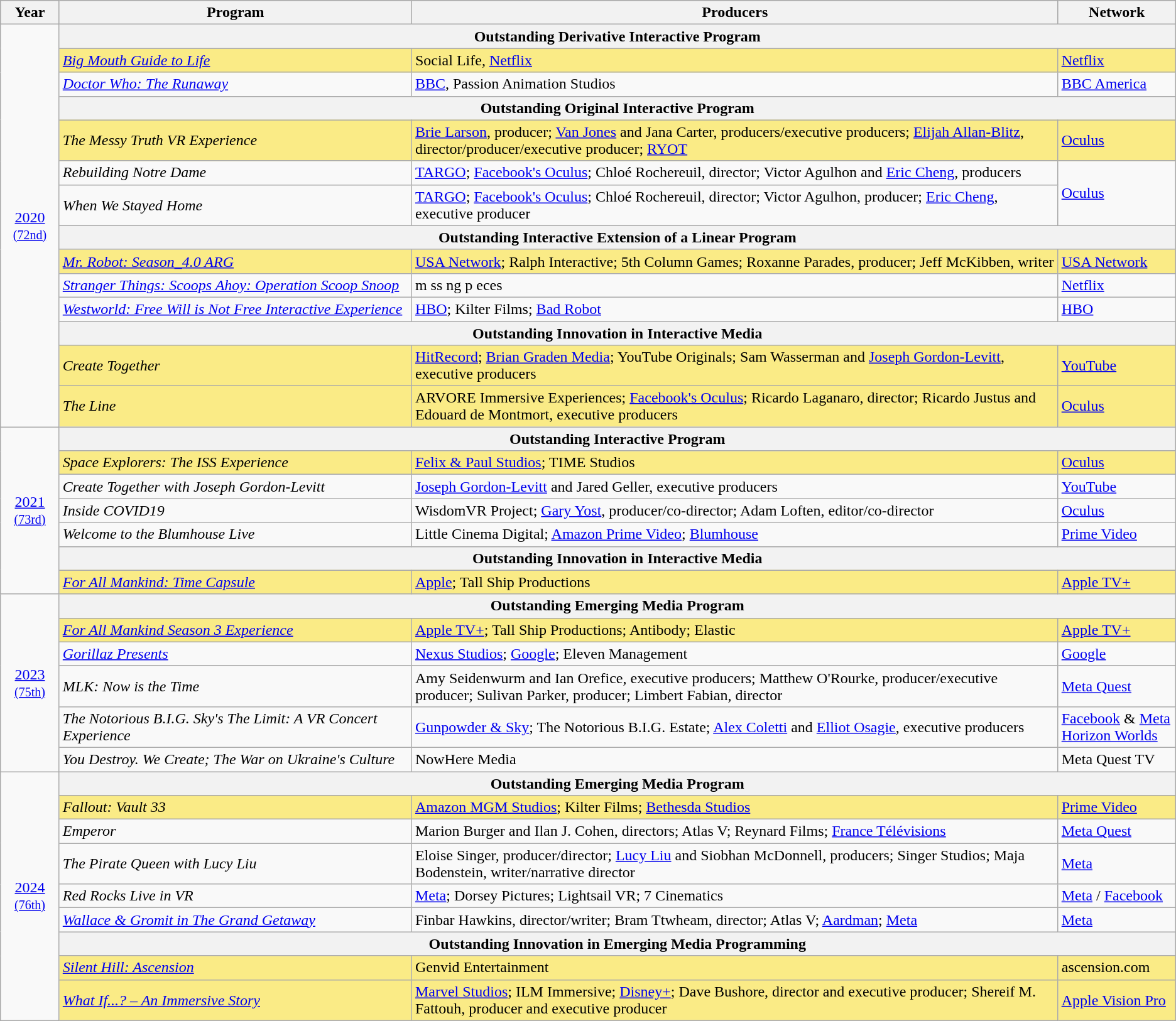<table class="wikitable">
<tr style="background:#bebebe;">
<th width="5%">Year</th>
<th width="30%">Program</th>
<th width="55%">Producers</th>
<th width="10%">Network</th>
</tr>
<tr>
<td rowspan=14 style="text-align:center"><a href='#'>2020</a><br><small><a href='#'>(72nd)</a></small></td>
<th colspan="5">Outstanding Derivative Interactive Program</th>
</tr>
<tr style="background:#FAEB86;">
<td><em><a href='#'>Big Mouth Guide to Life</a></em></td>
<td>Social Life, <a href='#'>Netflix</a></td>
<td><a href='#'>Netflix</a></td>
</tr>
<tr>
<td><em><a href='#'>Doctor Who: The Runaway</a></em></td>
<td><a href='#'>BBC</a>, Passion Animation Studios</td>
<td><a href='#'>BBC America</a></td>
</tr>
<tr>
<th colspan="5">Outstanding Original Interactive Program</th>
</tr>
<tr style="background:#FAEB86;">
<td><em>The Messy Truth VR Experience</em></td>
<td><a href='#'>Brie Larson</a>, producer; <a href='#'>Van Jones</a> and Jana Carter, producers/executive producers; <a href='#'>Elijah Allan-Blitz</a>, director/producer/executive producer; <a href='#'>RYOT</a></td>
<td><a href='#'>Oculus</a></td>
</tr>
<tr>
<td><em>Rebuilding Notre Dame</em></td>
<td><a href='#'>TARGO</a>; <a href='#'>Facebook's Oculus</a>; Chloé Rochereuil, director; Victor Agulhon and <a href='#'>Eric Cheng</a>, producers</td>
<td rowspan="2"><a href='#'>Oculus</a></td>
</tr>
<tr>
<td><em>When We Stayed Home</em></td>
<td><a href='#'>TARGO</a>; <a href='#'>Facebook's Oculus</a>; Chloé Rochereuil, director; Victor Agulhon, producer; <a href='#'>Eric Cheng</a>, executive producer</td>
</tr>
<tr>
<th colspan="5">Outstanding Interactive Extension of a Linear Program</th>
</tr>
<tr style="background:#FAEB86;">
<td><em><a href='#'>Mr. Robot: Season_4.0 ARG</a></em></td>
<td><a href='#'>USA Network</a>; Ralph Interactive; 5th Column Games; Roxanne Parades, producer; Jeff McKibben, writer</td>
<td><a href='#'>USA Network</a></td>
</tr>
<tr>
<td><em><a href='#'>Stranger Things: Scoops Ahoy: Operation Scoop Snoop</a></em></td>
<td>m ss ng p eces</td>
<td><a href='#'>Netflix</a></td>
</tr>
<tr>
<td><em><a href='#'>Westworld: Free Will is Not Free Interactive Experience</a></em></td>
<td><a href='#'>HBO</a>; Kilter Films; <a href='#'>Bad Robot</a></td>
<td><a href='#'>HBO</a></td>
</tr>
<tr>
<th colspan="5">Outstanding Innovation in Interactive Media</th>
</tr>
<tr style="background:#FAEB86;">
<td><em>Create Together</em></td>
<td><a href='#'>HitRecord</a>; <a href='#'>Brian Graden Media</a>; YouTube Originals; Sam Wasserman and <a href='#'>Joseph Gordon-Levitt</a>, executive producers</td>
<td><a href='#'>YouTube</a></td>
</tr>
<tr style="background:#FAEB86;">
<td><em>The Line</em></td>
<td>ARVORE Immersive Experiences; <a href='#'>Facebook's Oculus</a>; Ricardo Laganaro, director; Ricardo Justus and Edouard de Montmort, executive producers</td>
<td><a href='#'>Oculus</a></td>
</tr>
<tr>
<td rowspan=7 style="text-align:center"><a href='#'>2021</a><br><small><a href='#'>(73rd)</a></small></td>
<th colspan="5">Outstanding Interactive Program</th>
</tr>
<tr style="background:#FAEB86;">
<td><em>Space Explorers: The ISS Experience</em></td>
<td><a href='#'>Felix & Paul Studios</a>; TIME Studios</td>
<td><a href='#'>Oculus</a></td>
</tr>
<tr>
<td><em>Create Together with Joseph Gordon-Levitt</em></td>
<td><a href='#'>Joseph Gordon-Levitt</a> and Jared Geller, executive producers</td>
<td><a href='#'>YouTube</a></td>
</tr>
<tr>
<td><em>Inside COVID19</em></td>
<td>WisdomVR Project; <a href='#'>Gary Yost</a>, producer/co-director; Adam Loften, editor/co-director</td>
<td><a href='#'>Oculus</a></td>
</tr>
<tr>
<td><em>Welcome to the Blumhouse Live</em></td>
<td>Little Cinema Digital; <a href='#'>Amazon Prime Video</a>; <a href='#'>Blumhouse</a></td>
<td><a href='#'>Prime Video</a></td>
</tr>
<tr>
<th colspan="5">Outstanding Innovation in Interactive Media</th>
</tr>
<tr style="background:#FAEB86;">
<td><em><a href='#'>For All Mankind: Time Capsule</a></em></td>
<td><a href='#'>Apple</a>; Tall Ship Productions</td>
<td><a href='#'>Apple TV+</a></td>
</tr>
<tr>
<td rowspan=6 style="text-align:center"><a href='#'>2023</a><br><small><a href='#'>(75th)</a></small></td>
<th colspan="5">Outstanding Emerging Media Program</th>
</tr>
<tr style="background:#FAEB86;">
<td><em><a href='#'>For All Mankind Season 3 Experience</a></em></td>
<td><a href='#'>Apple TV+</a>; Tall Ship Productions; Antibody; Elastic</td>
<td><a href='#'>Apple TV+</a></td>
</tr>
<tr>
<td><em><a href='#'>Gorillaz Presents</a></em></td>
<td><a href='#'>Nexus Studios</a>; <a href='#'>Google</a>; Eleven Management</td>
<td><a href='#'>Google</a></td>
</tr>
<tr>
<td><em>MLK: Now is the Time</em></td>
<td>Amy Seidenwurm and Ian Orefice, executive producers; Matthew O'Rourke, producer/executive producer; Sulivan Parker, producer; Limbert Fabian, director</td>
<td><a href='#'>Meta Quest</a></td>
</tr>
<tr>
<td><em>The Notorious B.I.G. Sky's The Limit: A VR Concert Experience</em></td>
<td><a href='#'>Gunpowder & Sky</a>; The Notorious B.I.G. Estate; <a href='#'>Alex Coletti</a> and <a href='#'>Elliot Osagie</a>, executive producers</td>
<td><a href='#'>Facebook</a> & <a href='#'>Meta Horizon Worlds</a></td>
</tr>
<tr>
<td><em>You Destroy. We Create; The War on Ukraine's Culture</em></td>
<td>NowHere Media</td>
<td>Meta Quest TV</td>
</tr>
<tr>
<td rowspan=11 style="text-align:center"><a href='#'>2024</a><br><small><a href='#'>(76th)</a></small></td>
<th colspan="5">Outstanding Emerging Media Program</th>
</tr>
<tr style="background:#FAEB86;">
<td><em>Fallout: Vault 33</em></td>
<td><a href='#'>Amazon MGM Studios</a>; Kilter Films; <a href='#'>Bethesda Studios</a></td>
<td><a href='#'>Prime Video</a></td>
</tr>
<tr>
<td><em>Emperor</em></td>
<td>Marion Burger and Ilan J. Cohen, directors; Atlas V; Reynard Films; <a href='#'>France Télévisions</a></td>
<td><a href='#'>Meta Quest</a></td>
</tr>
<tr>
<td><em>The Pirate Queen with Lucy Liu</em></td>
<td>Eloise Singer, producer/director; <a href='#'>Lucy Liu</a> and Siobhan McDonnell, producers; Singer Studios; Maja Bodenstein, writer/narrative director</td>
<td><a href='#'>Meta</a></td>
</tr>
<tr>
<td><em>Red Rocks Live in VR</em></td>
<td><a href='#'>Meta</a>; Dorsey Pictures; Lightsail VR; 7 Cinematics</td>
<td><a href='#'>Meta</a> / <a href='#'>Facebook</a></td>
</tr>
<tr>
<td><em><a href='#'>Wallace & Gromit in The Grand Getaway</a></em></td>
<td>Finbar Hawkins, director/writer; Bram Ttwheam, director; Atlas V; <a href='#'>Aardman</a>; <a href='#'>Meta</a></td>
<td><a href='#'>Meta</a></td>
</tr>
<tr>
<th colspan="5">Outstanding Innovation in Emerging Media Programming</th>
</tr>
<tr style="background:#FAEB86;">
<td><em><a href='#'>Silent Hill: Ascension</a></em></td>
<td>Genvid Entertainment</td>
<td>ascension.com</td>
</tr>
<tr style="background:#FAEB86;">
<td><em><a href='#'>What If...? – An Immersive Story</a></em></td>
<td><a href='#'>Marvel Studios</a>; ILM Immersive; <a href='#'>Disney+</a>; Dave Bushore, director and executive producer; Shereif M. Fattouh, producer and executive producer</td>
<td><a href='#'>Apple Vision Pro</a></td>
</tr>
</table>
